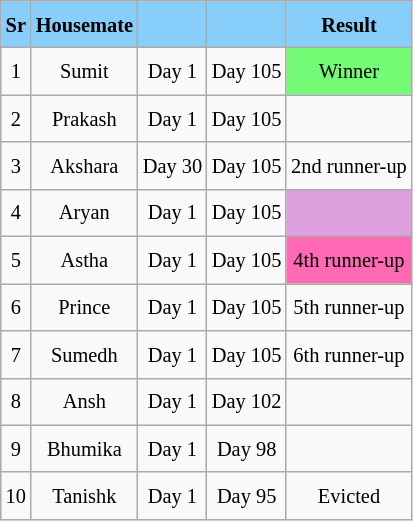<table class="wikitable sortable" style=" text-align:center; font-size:85%;  line-height:25px; width:auto;">
<tr>
<th scope="col" style="background:#87CEFA; color:#000;">Sr</th>
<th scope="col" style="background:#87CEFA; color:#000;">Housemate</th>
<th scope="col" style="background:#87CEFA; color:#000;"></th>
<th scope="col" style="background:#87CEFA; color:#000;"></th>
<th scope="col" style="background:#87CEFA; color:#000;">Result</th>
</tr>
<tr>
<td>1</td>
<td>Sumit</td>
<td>Day 1</td>
<td>Day 105</td>
<td style="background:#73FB76;">Winner</td>
</tr>
<tr>
<td>2</td>
<td>Prakash</td>
<td>Day 1</td>
<td>Day 105</td>
<td></td>
</tr>
<tr>
<td>3</td>
<td>Akshara</td>
<td>Day 30</td>
<td>Day 105</td>
<td>2nd runner-up</td>
</tr>
<tr>
<td>4</td>
<td>Aryan</td>
<td>Day 1</td>
<td>Day 105</td>
<td style="background:#DDA0DD;"></td>
</tr>
<tr>
<td>5</td>
<td>Astha</td>
<td>Day 1</td>
<td>Day 105</td>
<td style="background:#FF69B4;">4th runner-up</td>
</tr>
<tr>
<td>6</td>
<td>Prince</td>
<td>Day 1</td>
<td>Day 105</td>
<td>5th runner-up</td>
</tr>
<tr>
<td>7</td>
<td>Sumedh</td>
<td>Day 1</td>
<td>Day 105</td>
<td>6th runner-up</td>
</tr>
<tr>
<td>8</td>
<td>Ansh</td>
<td>Day 1</td>
<td>Day 102</td>
<td></td>
</tr>
<tr>
<td>9</td>
<td>Bhumika</td>
<td>Day 1</td>
<td>Day 98</td>
<td></td>
</tr>
<tr>
<td>10</td>
<td>Tanishk</td>
<td>Day 1</td>
<td>Day 95</td>
<td>Evicted</td>
</tr>
</table>
